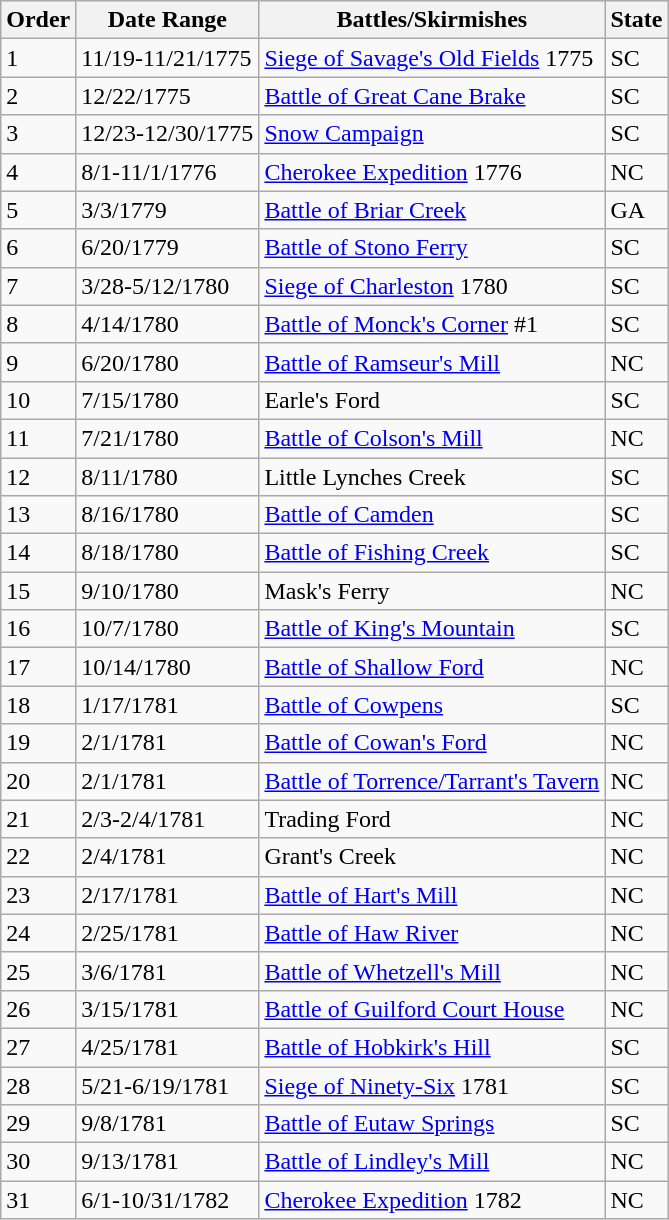<table class="wikitable sortable">
<tr>
<th>Order</th>
<th>Date Range</th>
<th>Battles/Skirmishes</th>
<th>State</th>
</tr>
<tr>
<td>1</td>
<td>11/19-11/21/1775</td>
<td><a href='#'>Siege of Savage's Old Fields</a> 1775</td>
<td>SC</td>
</tr>
<tr>
<td>2</td>
<td>12/22/1775</td>
<td><a href='#'>Battle of Great Cane Brake</a></td>
<td>SC</td>
</tr>
<tr>
<td>3</td>
<td>12/23-12/30/1775</td>
<td><a href='#'>Snow Campaign</a></td>
<td>SC</td>
</tr>
<tr>
<td>4</td>
<td>8/1-11/1/1776</td>
<td><a href='#'>Cherokee Expedition</a> 1776</td>
<td>NC</td>
</tr>
<tr>
<td>5</td>
<td>3/3/1779</td>
<td><a href='#'>Battle of Briar Creek</a></td>
<td>GA</td>
</tr>
<tr>
<td>6</td>
<td>6/20/1779</td>
<td><a href='#'>Battle of Stono Ferry</a></td>
<td>SC</td>
</tr>
<tr>
<td>7</td>
<td>3/28-5/12/1780</td>
<td><a href='#'>Siege of Charleston</a> 1780</td>
<td>SC</td>
</tr>
<tr>
<td>8</td>
<td>4/14/1780</td>
<td><a href='#'>Battle of Monck's Corner</a> #1</td>
<td>SC</td>
</tr>
<tr>
<td>9</td>
<td>6/20/1780</td>
<td><a href='#'>Battle of Ramseur's Mill</a></td>
<td>NC</td>
</tr>
<tr>
<td>10</td>
<td>7/15/1780</td>
<td>Earle's Ford</td>
<td>SC</td>
</tr>
<tr>
<td>11</td>
<td>7/21/1780</td>
<td><a href='#'>Battle of Colson's Mill</a></td>
<td>NC</td>
</tr>
<tr>
<td>12</td>
<td>8/11/1780</td>
<td>Little Lynches Creek</td>
<td>SC</td>
</tr>
<tr>
<td>13</td>
<td>8/16/1780</td>
<td><a href='#'>Battle of Camden</a></td>
<td>SC</td>
</tr>
<tr>
<td>14</td>
<td>8/18/1780</td>
<td><a href='#'>Battle of Fishing Creek</a></td>
<td>SC</td>
</tr>
<tr>
<td>15</td>
<td>9/10/1780</td>
<td>Mask's Ferry</td>
<td>NC</td>
</tr>
<tr>
<td>16</td>
<td>10/7/1780</td>
<td><a href='#'>Battle of King's Mountain</a></td>
<td>SC</td>
</tr>
<tr>
<td>17</td>
<td>10/14/1780</td>
<td><a href='#'>Battle of Shallow Ford</a></td>
<td>NC</td>
</tr>
<tr>
<td>18</td>
<td>1/17/1781</td>
<td><a href='#'>Battle of Cowpens</a></td>
<td>SC</td>
</tr>
<tr>
<td>19</td>
<td>2/1/1781</td>
<td><a href='#'>Battle of Cowan's Ford</a></td>
<td>NC</td>
</tr>
<tr>
<td>20</td>
<td>2/1/1781</td>
<td><a href='#'>Battle of Torrence/Tarrant's Tavern</a></td>
<td>NC</td>
</tr>
<tr>
<td>21</td>
<td>2/3-2/4/1781</td>
<td>Trading Ford</td>
<td>NC</td>
</tr>
<tr>
<td>22</td>
<td>2/4/1781</td>
<td>Grant's Creek</td>
<td>NC</td>
</tr>
<tr>
<td>23</td>
<td>2/17/1781</td>
<td><a href='#'>Battle of Hart's Mill</a></td>
<td>NC</td>
</tr>
<tr>
<td>24</td>
<td>2/25/1781</td>
<td><a href='#'>Battle of Haw River</a></td>
<td>NC</td>
</tr>
<tr>
<td>25</td>
<td>3/6/1781</td>
<td><a href='#'>Battle of Whetzell's Mill</a></td>
<td>NC</td>
</tr>
<tr>
<td>26</td>
<td>3/15/1781</td>
<td><a href='#'>Battle of Guilford Court House</a></td>
<td>NC</td>
</tr>
<tr>
<td>27</td>
<td>4/25/1781</td>
<td><a href='#'>Battle of Hobkirk's Hill</a></td>
<td>SC</td>
</tr>
<tr>
<td>28</td>
<td>5/21-6/19/1781</td>
<td><a href='#'>Siege of Ninety-Six</a> 1781</td>
<td>SC</td>
</tr>
<tr>
<td>29</td>
<td>9/8/1781</td>
<td><a href='#'>Battle of Eutaw Springs</a></td>
<td>SC</td>
</tr>
<tr>
<td>30</td>
<td>9/13/1781</td>
<td><a href='#'>Battle of Lindley's Mill</a></td>
<td>NC</td>
</tr>
<tr>
<td>31</td>
<td>6/1-10/31/1782</td>
<td><a href='#'>Cherokee Expedition</a> 1782</td>
<td>NC</td>
</tr>
</table>
